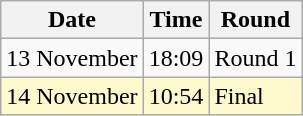<table class="wikitable">
<tr>
<th>Date</th>
<th>Time</th>
<th>Round</th>
</tr>
<tr>
<td>13 November</td>
<td>18:09</td>
<td>Round 1</td>
</tr>
<tr bgcolor="lemonchiffon">
<td>14 November</td>
<td>10:54</td>
<td>Final</td>
</tr>
</table>
